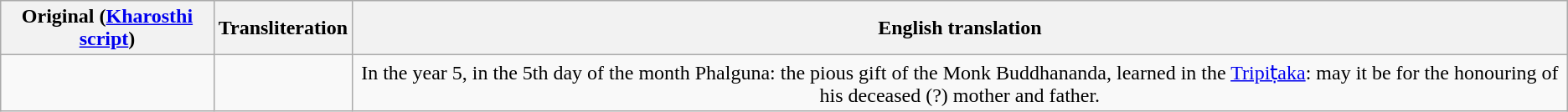<table class ="wikitable" style="text-align:center">
<tr>
<th>Original (<a href='#'>Kharosthi script</a>)</th>
<th>Transliteration</th>
<th>English translation</th>
</tr>
<tr>
<td></td>
<td></td>
<td>In the year 5, in the 5th day of the month Phalguna: the pious gift of the Monk Buddhananda, learned in the <a href='#'>Tripiṭaka</a>: may it be for the honouring of his deceased (?) mother and father.</td>
</tr>
</table>
